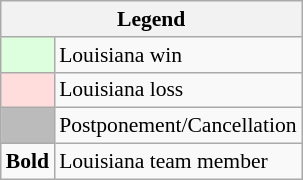<table class="wikitable" style="font-size:90%">
<tr>
<th colspan="2">Legend</th>
</tr>
<tr>
<td bgcolor="#ddffdd"> </td>
<td>Louisiana win</td>
</tr>
<tr>
<td bgcolor="#ffdddd"> </td>
<td>Louisiana loss</td>
</tr>
<tr>
<td bgcolor="#bbbbbb"> </td>
<td>Postponement/Cancellation</td>
</tr>
<tr>
<td><strong>Bold</strong></td>
<td>Louisiana team member</td>
</tr>
</table>
